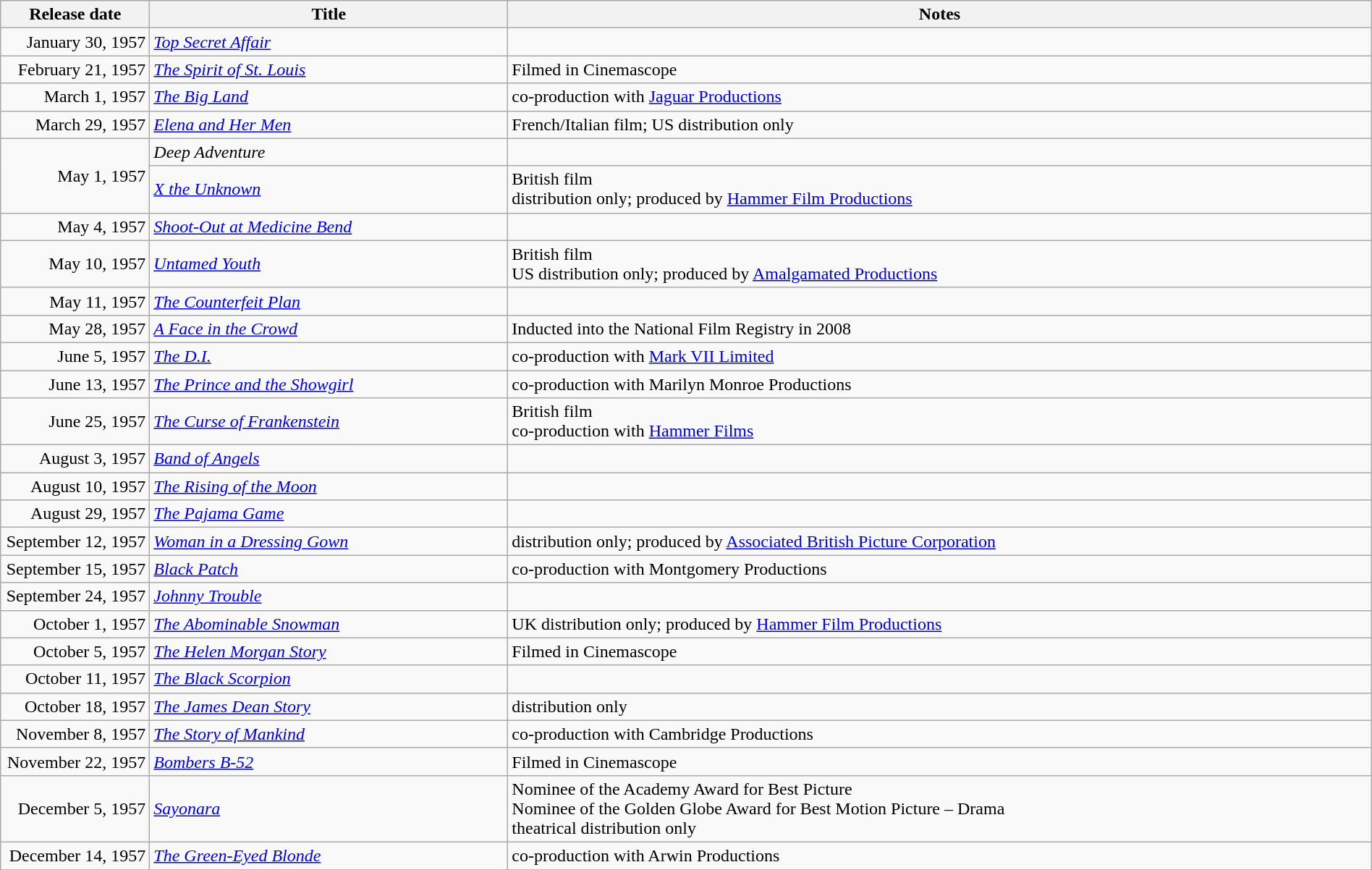<table class="wikitable sortable" style="width:100%;">
<tr>
<th scope="col" style="width:130px;">Release date</th>
<th>Title</th>
<th>Notes</th>
</tr>
<tr>
<td style="text-align:right;">January 30, 1957</td>
<td><em> <a href='#'>Top Secret Affair</a> </em></td>
<td></td>
</tr>
<tr>
<td style="text-align:right;">February 21, 1957</td>
<td><em><a href='#'>The Spirit of St. Louis</a></em></td>
<td>Filmed in Cinemascope</td>
</tr>
<tr>
<td style="text-align:right;">March 1, 1957</td>
<td><em><a href='#'>The Big Land</a></em></td>
<td>co-production with <a href='#'>Jaguar Productions</a></td>
</tr>
<tr>
<td style="text-align:right;">March 29, 1957</td>
<td><em><a href='#'>Elena and Her Men</a></em></td>
<td>French/Italian film; US distribution only</td>
</tr>
<tr>
<td style="text-align:right;" rowspan="2">May 1, 1957</td>
<td><em>Deep Adventure</em></td>
<td></td>
</tr>
<tr>
<td><em><a href='#'>X the Unknown</a></em></td>
<td>British film<br>distribution only; produced by <a href='#'>Hammer Film Productions</a></td>
</tr>
<tr>
<td style="text-align:right;">May 4, 1957</td>
<td><em><a href='#'>Shoot-Out at Medicine Bend</a></em></td>
<td></td>
</tr>
<tr>
<td style="text-align:right;">May 10, 1957</td>
<td><em><a href='#'>Untamed Youth</a></em></td>
<td>British film<br>US distribution only; produced by <a href='#'>Amalgamated Productions</a></td>
</tr>
<tr>
<td style="text-align:right;">May 11, 1957</td>
<td><em><a href='#'>The Counterfeit Plan</a></em></td>
<td></td>
</tr>
<tr>
<td style="text-align:right;">May 28, 1957</td>
<td><em><a href='#'>A Face in the Crowd</a></em></td>
<td>Inducted into the National Film Registry in 2008</td>
</tr>
<tr>
<td style="text-align:right;">June 5, 1957</td>
<td><em><a href='#'>The D.I.</a></em></td>
<td>co-production with <a href='#'>Mark VII Limited</a></td>
</tr>
<tr>
<td style="text-align:right;">June 13, 1957</td>
<td><em><a href='#'>The Prince and the Showgirl</a></em></td>
<td>co-production with Marilyn Monroe Productions</td>
</tr>
<tr>
<td style="text-align:right;">June 25, 1957</td>
<td><em><a href='#'>The Curse of Frankenstein</a></em></td>
<td>British film<br>co-production with <a href='#'>Hammer Films</a></td>
</tr>
<tr>
<td style="text-align:right;">August 3, 1957</td>
<td><em><a href='#'>Band of Angels</a></em></td>
<td></td>
</tr>
<tr>
<td style="text-align:right;">August 10, 1957</td>
<td><em><a href='#'>The Rising of the Moon</a></em></td>
<td></td>
</tr>
<tr>
<td style="text-align:right;">August 29, 1957</td>
<td><em><a href='#'>The Pajama Game</a></em></td>
<td></td>
</tr>
<tr>
<td style="text-align:right;">September 12, 1957</td>
<td><em><a href='#'>Woman in a Dressing Gown</a></em></td>
<td>distribution only; produced by <a href='#'>Associated British Picture Corporation</a></td>
</tr>
<tr>
<td style="text-align:right;">September 15, 1957</td>
<td><em><a href='#'>Black Patch</a></em></td>
<td>co-production with Montgomery Productions</td>
</tr>
<tr>
<td style="text-align:right;">September 24, 1957</td>
<td><em><a href='#'>Johnny Trouble</a></em></td>
<td></td>
</tr>
<tr>
<td style="text-align:right;">October 1, 1957</td>
<td><em><a href='#'>The Abominable Snowman</a></em></td>
<td>UK distribution only; produced by <a href='#'>Hammer Film Productions</a></td>
</tr>
<tr>
<td style="text-align:right;">October 5, 1957</td>
<td><em><a href='#'>The Helen Morgan Story</a></em></td>
<td>Filmed in Cinemascope</td>
</tr>
<tr>
<td style="text-align:right;">October 11, 1957</td>
<td><em><a href='#'>The Black Scorpion</a></em></td>
<td></td>
</tr>
<tr>
<td style="text-align:right;">October 18, 1957</td>
<td><em><a href='#'>The James Dean Story</a></em></td>
<td>distribution only</td>
</tr>
<tr>
<td style="text-align:right;">November 8, 1957</td>
<td><em><a href='#'>The Story of Mankind</a></em></td>
<td>co-production with Cambridge Productions</td>
</tr>
<tr>
<td style="text-align:right;">November 22, 1957</td>
<td><em><a href='#'>Bombers B-52</a></em></td>
<td>Filmed in Cinemascope</td>
</tr>
<tr>
<td style="text-align:right;">December 5, 1957</td>
<td><em><a href='#'>Sayonara</a></em></td>
<td>Nominee of the Academy Award for Best Picture<br>Nominee of the Golden Globe Award for Best Motion Picture – Drama<br>theatrical distribution only</td>
</tr>
<tr>
<td style="text-align:right;">December 14, 1957</td>
<td><em><a href='#'>The Green-Eyed Blonde</a></em></td>
<td>co-production with Arwin Productions</td>
</tr>
<tr>
</tr>
</table>
